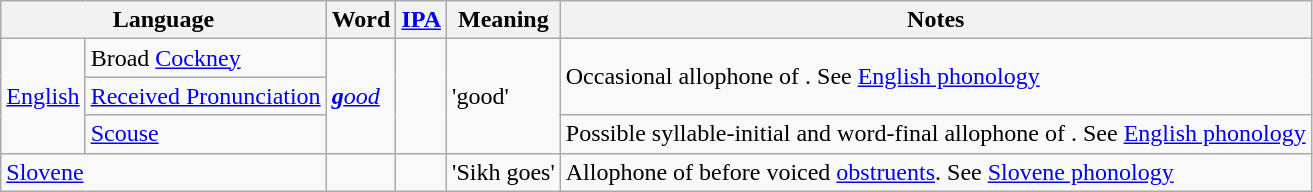<table class="wikitable">
<tr>
<th colspan=2>Language</th>
<th>Word</th>
<th><a href='#'>IPA</a></th>
<th>Meaning</th>
<th>Notes</th>
</tr>
<tr>
<td rowspan=3><a href='#'>English</a></td>
<td>Broad <a href='#'>Cockney</a></td>
<td rowspan=3><em><a href='#'><strong>g</strong>ood</a></em></td>
<td rowspan=3></td>
<td rowspan=3>'good'</td>
<td rowspan=2>Occasional allophone of . See <a href='#'>English phonology</a></td>
</tr>
<tr>
<td><a href='#'>Received Pronunciation</a></td>
</tr>
<tr>
<td><a href='#'>Scouse</a></td>
<td>Possible syllable-initial and word-final allophone of . See <a href='#'>English phonology</a></td>
</tr>
<tr>
<td colspan="2"><a href='#'>Slovene</a></td>
<td></td>
<td></td>
<td>'Sikh goes'</td>
<td>Allophone of  before voiced <a href='#'>obstruents</a>. See <a href='#'>Slovene phonology</a></td>
</tr>
</table>
